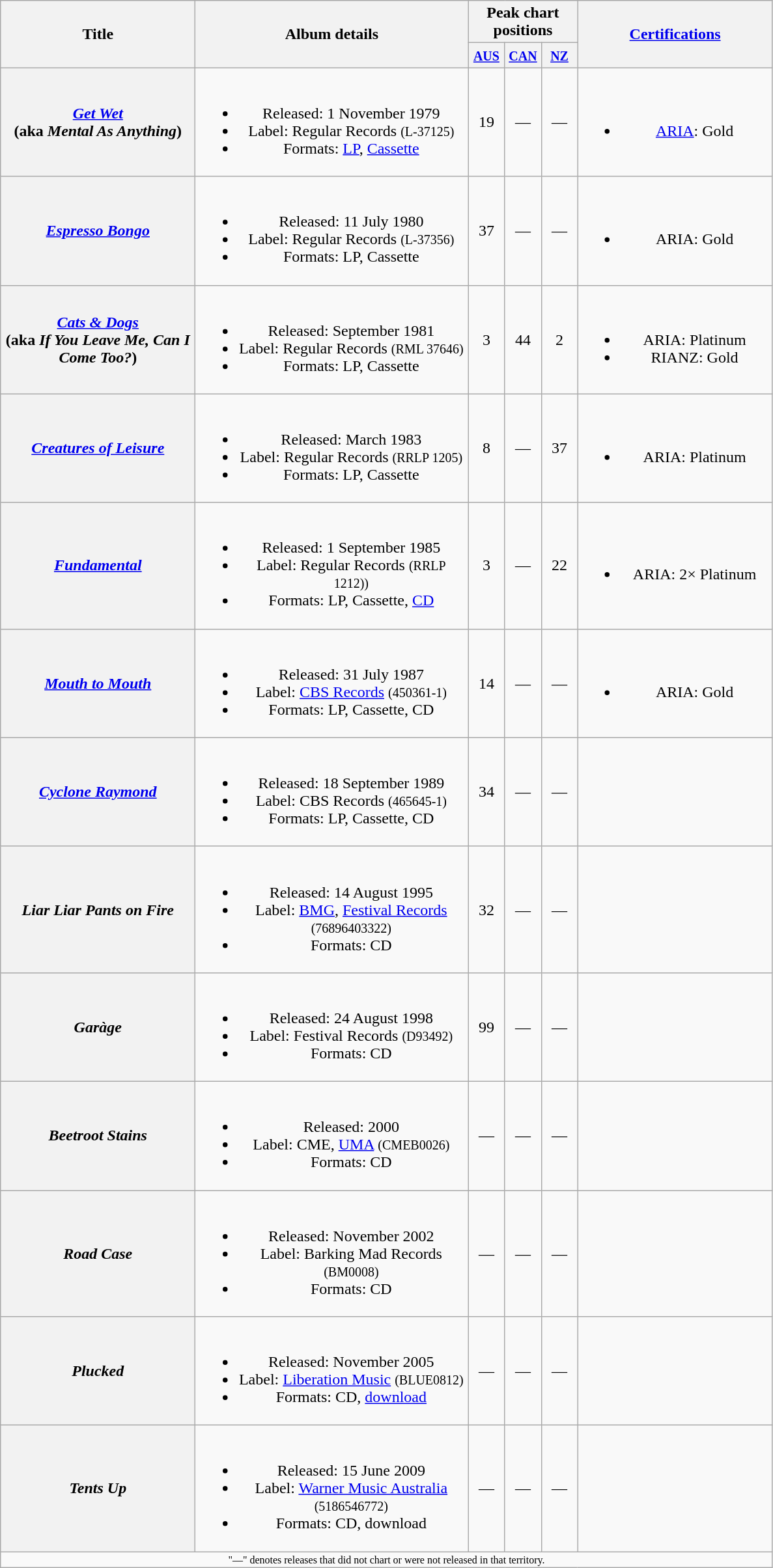<table class="wikitable plainrowheaders" style="text-align:center;" border="1">
<tr>
<th scope="col" rowspan="2" style="width:12em;">Title</th>
<th scope="col" rowspan="2" style="width:17em;">Album details</th>
<th scope="col" colspan="3">Peak chart positions</th>
<th scope="col" rowspan="2" style="width:12em;"><a href='#'>Certifications</a></th>
</tr>
<tr>
<th style="width:30px;"><small><a href='#'>AUS</a><br></small></th>
<th style="width:30px;"><small><a href='#'>CAN</a><br></small></th>
<th style="width:30px;"><small><a href='#'>NZ</a></small><br></th>
</tr>
<tr>
<th scope="row"><em><a href='#'>Get Wet</a></em> <br> (aka <em>Mental As Anything</em>)</th>
<td><br><ul><li>Released: 1 November 1979</li><li>Label: Regular Records <small>(L-37125)</small></li><li>Formats: <a href='#'>LP</a>, <a href='#'>Cassette</a></li></ul></td>
<td style="text-align:center;">19</td>
<td style="text-align:center;">—</td>
<td style="text-align:center;">—</td>
<td><br><ul><li><a href='#'>ARIA</a>: Gold</li></ul></td>
</tr>
<tr>
<th scope="row"><em><a href='#'>Espresso Bongo</a></em></th>
<td><br><ul><li>Released: 11 July 1980</li><li>Label: Regular Records <small>(L-37356)</small></li><li>Formats: LP, Cassette</li></ul></td>
<td style="text-align:center;">37</td>
<td style="text-align:center;">—</td>
<td style="text-align:center;">—</td>
<td><br><ul><li>ARIA: Gold</li></ul></td>
</tr>
<tr>
<th scope="row"><em><a href='#'>Cats & Dogs</a></em> <br> (aka <em>If You Leave Me, Can I Come Too?</em>)</th>
<td><br><ul><li>Released: September 1981</li><li>Label: Regular Records <small>(RML 37646)</small></li><li>Formats: LP, Cassette</li></ul></td>
<td style="text-align:center;">3</td>
<td style="text-align:center;">44</td>
<td style="text-align:center;">2</td>
<td><br><ul><li>ARIA: Platinum</li><li>RIANZ: Gold</li></ul></td>
</tr>
<tr>
<th scope="row"><em><a href='#'>Creatures of Leisure</a></em></th>
<td><br><ul><li>Released: March 1983</li><li>Label: Regular Records <small>(RRLP 1205)</small></li><li>Formats: LP, Cassette</li></ul></td>
<td style="text-align:center;">8</td>
<td style="text-align:center;">—</td>
<td style="text-align:center;">37</td>
<td><br><ul><li>ARIA: Platinum</li></ul></td>
</tr>
<tr>
<th scope="row"><em><a href='#'>Fundamental</a></em></th>
<td><br><ul><li>Released: 1 September 1985</li><li>Label: Regular Records <small>(RRLP 1212))</small></li><li>Formats: LP, Cassette, <a href='#'>CD</a></li></ul></td>
<td style="text-align:center;">3</td>
<td style="text-align:center;">—</td>
<td style="text-align:center;">22</td>
<td><br><ul><li>ARIA: 2× Platinum</li></ul></td>
</tr>
<tr>
<th scope="row"><em><a href='#'>Mouth to Mouth</a></em></th>
<td><br><ul><li>Released: 31 July 1987</li><li>Label: <a href='#'>CBS Records</a> <small>(450361-1)</small></li><li>Formats: LP, Cassette, CD</li></ul></td>
<td style="text-align:center;">14</td>
<td style="text-align:center;">—</td>
<td style="text-align:center;">—</td>
<td><br><ul><li>ARIA: Gold</li></ul></td>
</tr>
<tr>
<th scope="row"><em><a href='#'>Cyclone Raymond</a></em></th>
<td><br><ul><li>Released: 18 September 1989</li><li>Label: CBS Records <small>(465645-1)</small></li><li>Formats: LP, Cassette, CD</li></ul></td>
<td style="text-align:center;">34</td>
<td style="text-align:center;">—</td>
<td style="text-align:center;">—</td>
<td></td>
</tr>
<tr>
<th scope="row"><em>Liar Liar Pants on Fire</em></th>
<td><br><ul><li>Released: 14 August 1995</li><li>Label: <a href='#'>BMG</a>, <a href='#'>Festival Records</a> <small>(76896403322)</small></li><li>Formats: CD</li></ul></td>
<td style="text-align:center;">32</td>
<td style="text-align:center;">—</td>
<td style="text-align:center;">—</td>
<td></td>
</tr>
<tr>
<th scope="row"><em>Garàge</em></th>
<td><br><ul><li>Released: 24 August 1998</li><li>Label: Festival Records <small>(D93492)</small></li><li>Formats: CD</li></ul></td>
<td style="text-align:center;">99</td>
<td style="text-align:center;">—</td>
<td style="text-align:center;">—</td>
<td></td>
</tr>
<tr>
<th scope="row"><em>Beetroot Stains</em></th>
<td><br><ul><li>Released: 2000</li><li>Label: CME, <a href='#'>UMA</a> <small>(CMEB0026)</small></li><li>Formats: CD</li></ul></td>
<td style="text-align:center;">—</td>
<td style="text-align:center;">—</td>
<td style="text-align:center;">—</td>
<td></td>
</tr>
<tr>
<th scope="row"><em>Road Case</em></th>
<td><br><ul><li>Released: November 2002</li><li>Label: Barking Mad Records <small>(BM0008)</small></li><li>Formats: CD</li></ul></td>
<td style="text-align:center;">—</td>
<td style="text-align:center;">—</td>
<td style="text-align:center;">—</td>
<td></td>
</tr>
<tr>
<th scope="row"><em>Plucked</em></th>
<td><br><ul><li>Released: November 2005</li><li>Label: <a href='#'>Liberation Music</a> <small>(BLUE0812)</small></li><li>Formats: CD, <a href='#'>download</a></li></ul></td>
<td style="text-align:center;">—</td>
<td style="text-align:center;">—</td>
<td style="text-align:center;">—</td>
<td></td>
</tr>
<tr>
<th scope="row"><em>Tents Up</em></th>
<td><br><ul><li>Released: 15 June 2009</li><li>Label: <a href='#'>Warner Music Australia</a> <small>(5186546772)</small></li><li>Formats: CD, download</li></ul></td>
<td style="text-align:center;">—</td>
<td style="text-align:center;">—</td>
<td style="text-align:center;">—</td>
<td></td>
</tr>
<tr>
<td colspan="6" style="text-align:center; font-size:8pt;">"—" denotes releases that did not chart or were not released in that territory.</td>
</tr>
</table>
